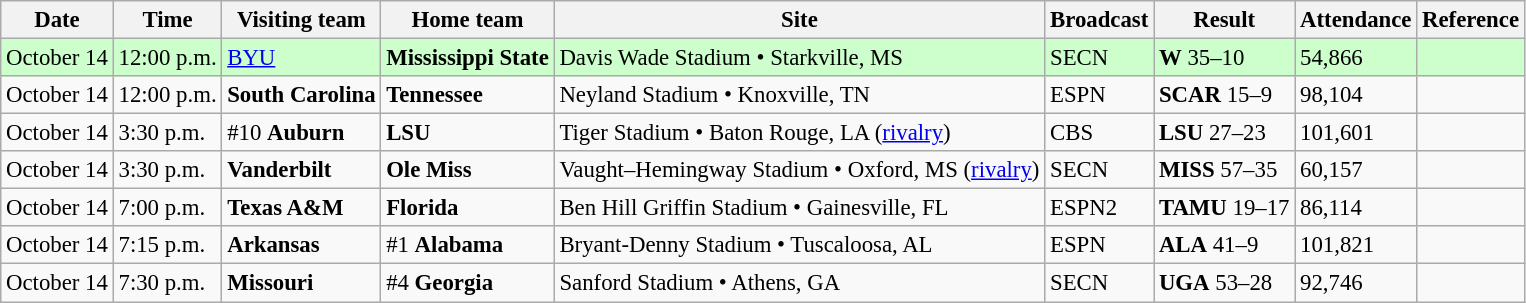<table class="wikitable" style="font-size:95%;">
<tr>
<th>Date</th>
<th>Time</th>
<th>Visiting team</th>
<th>Home team</th>
<th>Site</th>
<th>Broadcast</th>
<th>Result</th>
<th>Attendance</th>
<th class="unsortable">Reference</th>
</tr>
<tr bgcolor=ccffcc>
<td>October 14</td>
<td>12:00 p.m.</td>
<td><a href='#'>BYU</a></td>
<td><strong>Mississippi State</strong></td>
<td>Davis Wade Stadium • Starkville, MS</td>
<td>SECN</td>
<td><strong>W</strong> 35–10</td>
<td>54,866</td>
<td></td>
</tr>
<tr bgcolor=>
<td>October 14</td>
<td>12:00 p.m.</td>
<td><strong>South Carolina</strong></td>
<td><strong>Tennessee</strong></td>
<td>Neyland Stadium • Knoxville, TN</td>
<td>ESPN</td>
<td><strong>SCAR</strong> 15–9</td>
<td>98,104</td>
<td></td>
</tr>
<tr bgcolor=>
<td>October 14</td>
<td>3:30 p.m.</td>
<td>#10 <strong>Auburn</strong></td>
<td><strong>LSU</strong></td>
<td>Tiger Stadium • Baton Rouge, LA (<a href='#'>rivalry</a>)</td>
<td>CBS</td>
<td><strong>LSU</strong> 27–23</td>
<td>101,601</td>
<td></td>
</tr>
<tr bgcolor=>
<td>October 14</td>
<td>3:30 p.m.</td>
<td><strong>Vanderbilt</strong></td>
<td><strong>Ole Miss</strong></td>
<td>Vaught–Hemingway Stadium • Oxford, MS (<a href='#'>rivalry</a>)</td>
<td>SECN</td>
<td><strong>MISS</strong> 57–35</td>
<td>60,157</td>
<td></td>
</tr>
<tr bgcolor=>
<td>October 14</td>
<td>7:00 p.m.</td>
<td><strong>Texas A&M</strong></td>
<td><strong>Florida</strong></td>
<td>Ben Hill Griffin Stadium • Gainesville, FL</td>
<td>ESPN2</td>
<td><strong>TAMU</strong> 19–17</td>
<td>86,114</td>
<td></td>
</tr>
<tr bgcolor=>
<td>October 14</td>
<td>7:15 p.m.</td>
<td><strong>Arkansas</strong></td>
<td>#1 <strong>Alabama</strong></td>
<td>Bryant-Denny Stadium • Tuscaloosa, AL</td>
<td>ESPN</td>
<td><strong>ALA</strong> 41–9</td>
<td>101,821</td>
<td></td>
</tr>
<tr bgcolor=>
<td>October 14</td>
<td>7:30 p.m.</td>
<td><strong>Missouri</strong></td>
<td>#4 <strong>Georgia</strong></td>
<td>Sanford Stadium • Athens, GA</td>
<td>SECN</td>
<td><strong>UGA</strong> 53–28</td>
<td>92,746</td>
<td></td>
</tr>
</table>
